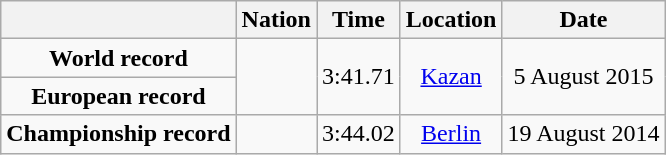<table class=wikitable style=text-align:center>
<tr>
<th></th>
<th>Nation</th>
<th>Time</th>
<th>Location</th>
<th>Date</th>
</tr>
<tr>
<td><strong>World record</strong></td>
<td align=left rowspan=2></td>
<td align=left rowspan=2>3:41.71</td>
<td rowspan=2><a href='#'>Kazan</a></td>
<td rowspan=2>5 August 2015</td>
</tr>
<tr>
<td><strong>European record</strong></td>
</tr>
<tr>
<td><strong>Championship record</strong></td>
<td align=left></td>
<td align=left>3:44.02</td>
<td><a href='#'>Berlin</a></td>
<td>19 August 2014</td>
</tr>
</table>
